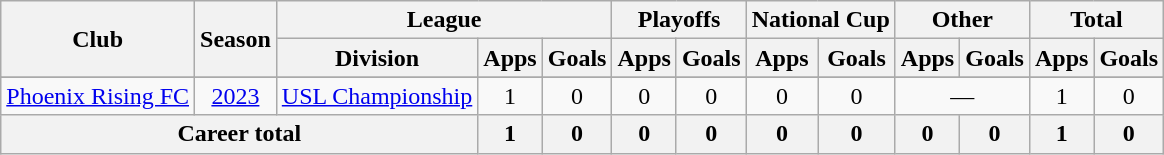<table class="wikitable" style="text-align: center">
<tr>
<th rowspan="2">Club</th>
<th rowspan="2">Season</th>
<th colspan="3">League</th>
<th colspan="2">Playoffs</th>
<th colspan="2">National Cup</th>
<th colspan="2">Other</th>
<th colspan="2">Total</th>
</tr>
<tr>
<th>Division</th>
<th>Apps</th>
<th>Goals</th>
<th>Apps</th>
<th>Goals</th>
<th>Apps</th>
<th>Goals</th>
<th>Apps</th>
<th>Goals</th>
<th>Apps</th>
<th>Goals</th>
</tr>
<tr>
</tr>
<tr>
<td><a href='#'>Phoenix Rising FC</a></td>
<td><a href='#'>2023</a></td>
<td><a href='#'>USL Championship</a></td>
<td>1</td>
<td>0</td>
<td>0</td>
<td>0</td>
<td>0</td>
<td>0</td>
<td colspan="2">—</td>
<td>1</td>
<td>0</td>
</tr>
<tr>
<th colspan="3">Career total</th>
<th>1</th>
<th>0</th>
<th>0</th>
<th>0</th>
<th>0</th>
<th>0</th>
<th>0</th>
<th>0</th>
<th>1</th>
<th>0</th>
</tr>
</table>
